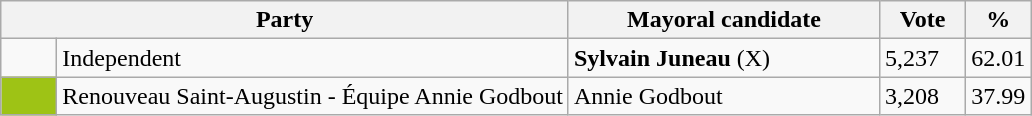<table class="wikitable">
<tr>
<th bgcolor="#DDDDFF" width="230px" colspan="2">Party</th>
<th bgcolor="#DDDDFF" width="200px">Mayoral candidate</th>
<th bgcolor="#DDDDFF" width="50px">Vote</th>
<th bgcolor="#DDDDFF" width="30px">%</th>
</tr>
<tr>
<td> </td>
<td>Independent</td>
<td><strong>Sylvain Juneau</strong> (X)</td>
<td>5,237</td>
<td>62.01</td>
</tr>
<tr>
<td bgcolor=#9ec315 width="30px"> </td>
<td>Renouveau Saint-Augustin - Équipe Annie Godbout</td>
<td>Annie Godbout</td>
<td>3,208</td>
<td>37.99</td>
</tr>
</table>
